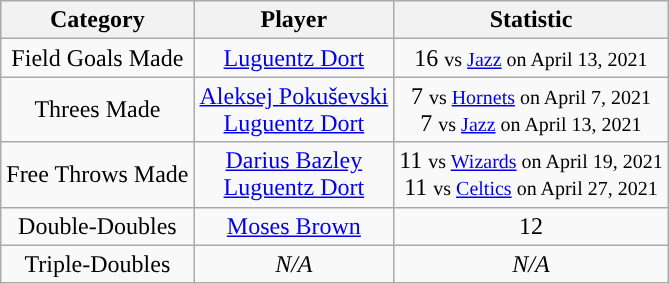<table class="wikitable sortable sortable" style="text-align: center">
<tr>
<th>Category</th>
<th>Player</th>
<th>Statistic</th>
</tr>
<tr style="text-align: center">
<td>Field Goals Made</td>
<td><a href='#'>Luguentz Dort</a></td>
<td>16 <small>vs <a href='#'>Jazz</a> on April 13, 2021</small></td>
</tr>
<tr style="text-align: center">
<td>Threes Made</td>
<td><a href='#'>Aleksej Pokuševski</a><br><a href='#'>Luguentz Dort</a></td>
<td>7 <small>vs <a href='#'>Hornets</a> on April 7, 2021</small><br>7 <small>vs <a href='#'>Jazz</a> on April 13, 2021</small></td>
</tr>
<tr style="text-align: center">
<td>Free Throws Made</td>
<td><a href='#'>Darius Bazley</a><br><a href='#'>Luguentz Dort</a></td>
<td>11 <small>vs <a href='#'>Wizards</a> on April 19, 2021</small><br>11 <small>vs <a href='#'>Celtics</a> on April 27, 2021</small></td>
</tr>
<tr style="text-align: center">
<td>Double-Doubles</td>
<td><a href='#'>Moses Brown</a></td>
<td>12</td>
</tr>
<tr style="text-align: center">
<td>Triple-Doubles</td>
<td><em>N/A</em></td>
<td><em>N/A</em></td>
</tr>
</table>
